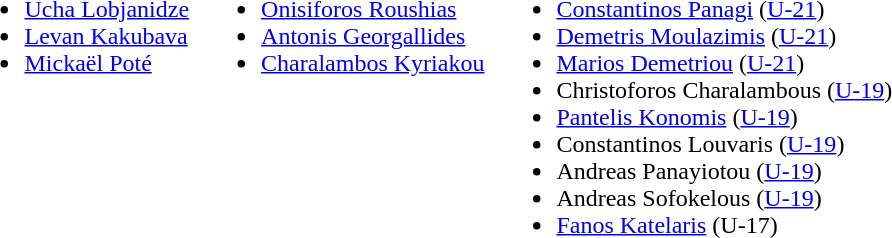<table>
<tr style='vertical-align:top'>
<td><br><ul><li> <a href='#'>Ucha Lobjanidze</a></li><li> <a href='#'>Levan Kakubava</a></li><li> <a href='#'>Mickaël Poté</a></li></ul></td>
<td></td>
<td><br><ul><li> <a href='#'>Onisiforos Roushias</a></li><li> <a href='#'>Antonis Georgallides</a></li><li> <a href='#'>Charalambos Kyriakou</a></li></ul></td>
<td></td>
<td><br><ul><li> <a href='#'>Constantinos Panagi</a> (<a href='#'>U-21</a>)</li><li> <a href='#'>Demetris Moulazimis</a> (<a href='#'>U-21</a>)</li><li> <a href='#'>Marios Demetriou</a> (<a href='#'>U-21</a>)</li><li> Christoforos Charalambous (<a href='#'>U-19</a>)</li><li> <a href='#'>Pantelis Konomis</a> (<a href='#'>U-19</a>)</li><li> Constantinos Louvaris (<a href='#'>U-19</a>)</li><li> Andreas Panayiotou (<a href='#'>U-19</a>)</li><li> Andreas Sofokelous (<a href='#'>U-19</a>)</li><li> <a href='#'>Fanos Katelaris</a> (U-17)</li></ul></td>
<td></td>
<td></td>
</tr>
</table>
